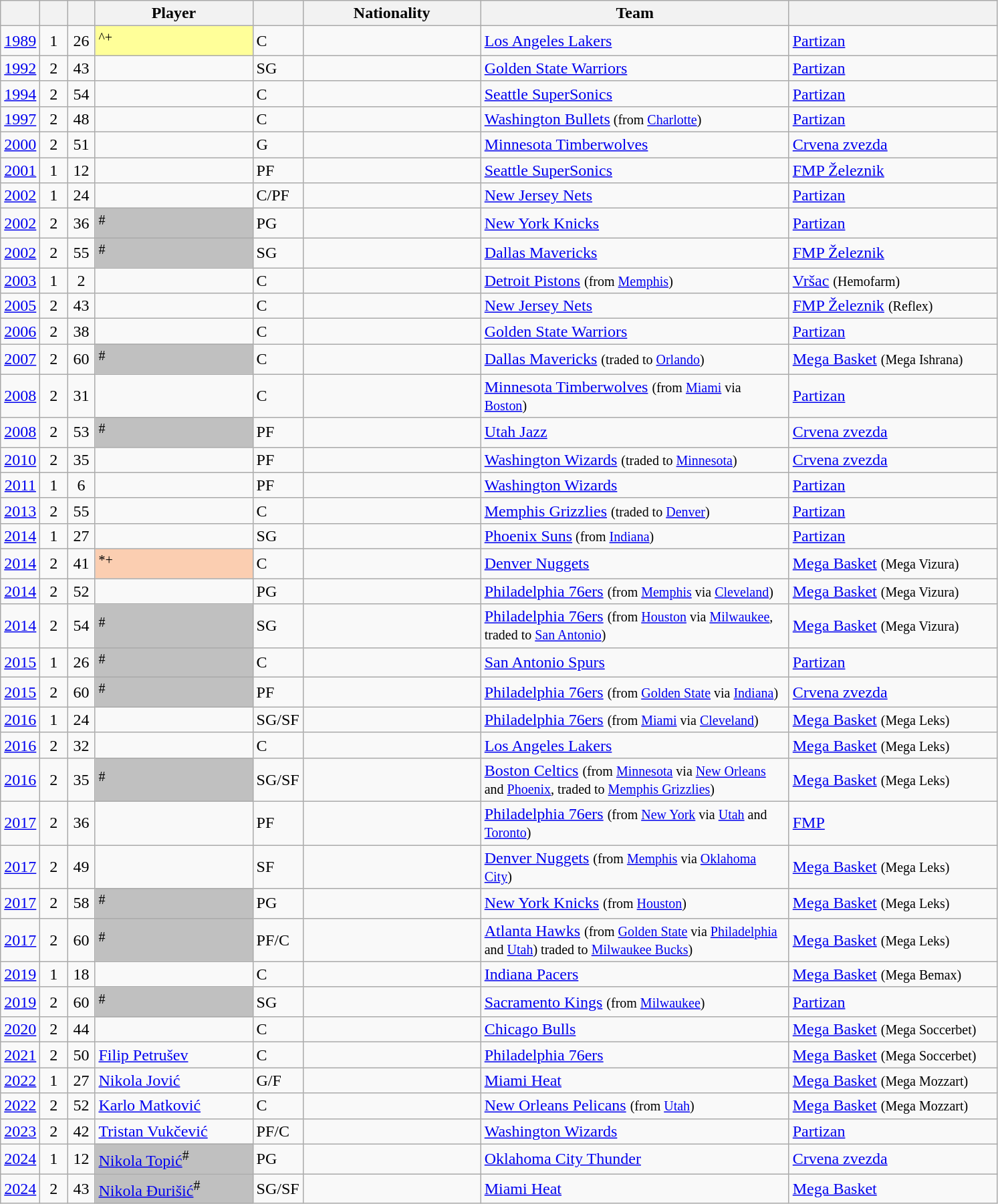<table class="wikitable sortable" style="text-align:left">
<tr>
<th style="width:25px;"></th>
<th style="width:20px;"></th>
<th style="width:20px;"></th>
<th style="width:150px;">Player</th>
<th style="width:20px;"></th>
<th style="width:170px;">Nationality</th>
<th style="width:300px;">Team</th>
<th style="width:200px;"></th>
</tr>
<tr>
<td align=center><a href='#'>1989</a></td>
<td align=center>1</td>
<td align=center>26</td>
<td bgcolor="#FFFF99"><sup>^+</sup></td>
<td>C</td>
<td></td>
<td><a href='#'>Los Angeles Lakers</a></td>
<td><a href='#'>Partizan</a></td>
</tr>
<tr>
<td align=center><a href='#'>1992</a></td>
<td align=center>2</td>
<td align=center>43</td>
<td></td>
<td>SG</td>
<td></td>
<td><a href='#'>Golden State Warriors</a></td>
<td><a href='#'>Partizan</a></td>
</tr>
<tr>
<td align=center><a href='#'>1994</a></td>
<td align=center>2</td>
<td align=center>54</td>
<td></td>
<td>C</td>
<td></td>
<td><a href='#'>Seattle SuperSonics</a></td>
<td><a href='#'>Partizan</a></td>
</tr>
<tr>
<td align=center><a href='#'>1997</a></td>
<td align=center>2</td>
<td align=center>48</td>
<td></td>
<td>C</td>
<td></td>
<td><a href='#'>Washington Bullets</a><small> (from <a href='#'>Charlotte</a>)</small></td>
<td><a href='#'>Partizan</a></td>
</tr>
<tr>
<td align=center><a href='#'>2000</a></td>
<td align=center>2</td>
<td align=center>51</td>
<td></td>
<td>G</td>
<td></td>
<td><a href='#'>Minnesota Timberwolves</a></td>
<td><a href='#'>Crvena zvezda</a></td>
</tr>
<tr>
<td align=center><a href='#'>2001</a></td>
<td align=center>1</td>
<td align=center>12</td>
<td></td>
<td>PF</td>
<td></td>
<td><a href='#'>Seattle SuperSonics</a></td>
<td><a href='#'>FMP Železnik</a></td>
</tr>
<tr>
<td align=center><a href='#'>2002</a></td>
<td align=center>1</td>
<td align=center>24</td>
<td></td>
<td>C/PF</td>
<td></td>
<td><a href='#'>New Jersey Nets</a></td>
<td><a href='#'>Partizan</a></td>
</tr>
<tr>
<td align=center><a href='#'>2002</a></td>
<td align=center>2</td>
<td align=center>36</td>
<td bgcolor="C0C0C0"><sup>#</sup></td>
<td>PG</td>
<td></td>
<td><a href='#'>New York Knicks</a></td>
<td><a href='#'>Partizan</a></td>
</tr>
<tr>
<td align=center><a href='#'>2002</a></td>
<td align=center>2</td>
<td align=center>55</td>
<td bgcolor="C0C0C0"><sup>#</sup></td>
<td>SG</td>
<td></td>
<td><a href='#'>Dallas Mavericks</a></td>
<td><a href='#'>FMP Železnik</a></td>
</tr>
<tr>
<td align=center><a href='#'>2003</a></td>
<td align=center>1</td>
<td align=center>2</td>
<td></td>
<td>C</td>
<td></td>
<td><a href='#'>Detroit Pistons</a> <small>(from <a href='#'>Memphis</a>)</small></td>
<td><a href='#'>Vršac</a> <small>(Hemofarm)</small></td>
</tr>
<tr>
<td align=center><a href='#'>2005</a></td>
<td align=center>2</td>
<td align=center>43</td>
<td></td>
<td>C</td>
<td></td>
<td><a href='#'>New Jersey Nets</a></td>
<td><a href='#'>FMP Železnik</a> <small>(Reflex)</small></td>
</tr>
<tr>
<td align=center><a href='#'>2006</a></td>
<td align=center>2</td>
<td align=center>38</td>
<td></td>
<td>C</td>
<td></td>
<td><a href='#'>Golden State Warriors</a></td>
<td><a href='#'>Partizan</a></td>
</tr>
<tr>
<td align=center><a href='#'>2007</a></td>
<td align=center>2</td>
<td align=center>60</td>
<td bgcolor="C0C0C0"><sup>#</sup></td>
<td>C</td>
<td></td>
<td><a href='#'>Dallas Mavericks</a> <small>(traded to <a href='#'>Orlando</a>)</small></td>
<td><a href='#'>Mega Basket</a> <small>(Mega Ishrana)</small></td>
</tr>
<tr>
<td align=center><a href='#'>2008</a></td>
<td align=center>2</td>
<td align=center>31</td>
<td></td>
<td>C</td>
<td></td>
<td><a href='#'>Minnesota Timberwolves</a> <small>(from <a href='#'>Miami</a> via <a href='#'>Boston</a>)</small></td>
<td><a href='#'>Partizan</a></td>
</tr>
<tr>
<td align=center><a href='#'>2008</a></td>
<td align=center>2</td>
<td align=center>53</td>
<td bgcolor="#C0C0C0"><sup>#</sup></td>
<td>PF</td>
<td></td>
<td><a href='#'>Utah Jazz</a></td>
<td><a href='#'>Crvena zvezda</a></td>
</tr>
<tr>
<td align=center><a href='#'>2010</a></td>
<td align=center>2</td>
<td align=center>35</td>
<td></td>
<td>PF</td>
<td></td>
<td><a href='#'>Washington Wizards</a> <small>(traded to <a href='#'>Minnesota</a>)</small></td>
<td><a href='#'>Crvena zvezda</a></td>
</tr>
<tr>
<td align=center><a href='#'>2011</a></td>
<td align=center>1</td>
<td align=center>6</td>
<td></td>
<td>PF</td>
<td></td>
<td><a href='#'>Washington Wizards</a></td>
<td><a href='#'>Partizan</a></td>
</tr>
<tr>
<td align=center><a href='#'>2013</a></td>
<td align=center>2</td>
<td align=center>55</td>
<td></td>
<td>C</td>
<td></td>
<td><a href='#'>Memphis Grizzlies</a> <small>(traded to <a href='#'>Denver</a>)</small></td>
<td><a href='#'>Partizan</a></td>
</tr>
<tr>
<td align=center><a href='#'>2014</a></td>
<td style="text-align:center;">1</td>
<td style="text-align:center;">27</td>
<td></td>
<td>SG</td>
<td></td>
<td><a href='#'>Phoenix Suns</a><small> (from <a href='#'>Indiana</a>)</small></td>
<td><a href='#'>Partizan</a></td>
</tr>
<tr>
<td align=center><a href='#'>2014</a></td>
<td style="text-align:center;">2</td>
<td style="text-align:center;">41</td>
<td bgcolor="#FBCEB1"><sup>*+</sup></td>
<td>C</td>
<td></td>
<td><a href='#'>Denver Nuggets</a></td>
<td><a href='#'>Mega Basket</a> <small>(Mega Vizura)</small></td>
</tr>
<tr>
<td align=center><a href='#'>2014</a></td>
<td style="text-align:center;">2</td>
<td style="text-align:center;">52</td>
<td></td>
<td>PG</td>
<td></td>
<td><a href='#'>Philadelphia 76ers</a> <small>(from <a href='#'>Memphis</a> via <a href='#'>Cleveland</a>)</small></td>
<td><a href='#'>Mega Basket</a> <small>(Mega Vizura)</small></td>
</tr>
<tr>
<td align=center><a href='#'>2014</a></td>
<td style="text-align:center;">2</td>
<td style="text-align:center;">54</td>
<td bgcolor="C0C0C0"><sup>#</sup></td>
<td>SG</td>
<td></td>
<td><a href='#'>Philadelphia 76ers</a> <small>(from <a href='#'>Houston</a> via <a href='#'>Milwaukee</a>,</small> <small>traded to <a href='#'>San Antonio</a>)</small></td>
<td><a href='#'>Mega Basket</a> <small>(Mega Vizura)</small></td>
</tr>
<tr>
<td align=center><a href='#'>2015</a></td>
<td style="text-align:center;">1</td>
<td style="text-align:center;">26</td>
<td style="background:silver;"><sup>#</sup></td>
<td>C</td>
<td></td>
<td><a href='#'>San Antonio Spurs</a></td>
<td><a href='#'>Partizan</a></td>
</tr>
<tr>
<td align=center><a href='#'>2015</a></td>
<td style="text-align:center;">2</td>
<td style="text-align:center;">60</td>
<td style="background:silver;"><sup>#</sup></td>
<td>PF</td>
<td></td>
<td><a href='#'>Philadelphia 76ers</a> <small>(from <a href='#'>Golden State</a> via <a href='#'>Indiana</a>)</small></td>
<td><a href='#'>Crvena zvezda</a></td>
</tr>
<tr>
<td align=center><a href='#'>2016</a></td>
<td style="text-align:center;">1</td>
<td style="text-align:center;">24</td>
<td></td>
<td>SG/SF</td>
<td></td>
<td><a href='#'>Philadelphia 76ers</a> <small>(from <a href='#'>Miami</a> via <a href='#'>Cleveland</a>)</small></td>
<td><a href='#'>Mega Basket</a> <small>(Mega Leks)</small></td>
</tr>
<tr>
<td align=center><a href='#'>2016</a></td>
<td style="text-align:center;">2</td>
<td style="text-align:center;">32</td>
<td></td>
<td>C</td>
<td></td>
<td><a href='#'>Los Angeles Lakers</a></td>
<td><a href='#'>Mega Basket</a> <small>(Mega Leks)</small></td>
</tr>
<tr>
<td align=center><a href='#'>2016</a></td>
<td style="text-align:center;">2</td>
<td style="text-align:center;">35</td>
<td bgcolor="C0C0C0"><sup>#</sup></td>
<td>SG/SF</td>
<td></td>
<td><a href='#'>Boston Celtics</a> <small>(from <a href='#'>Minnesota</a> via <a href='#'>New Orleans</a> and <a href='#'>Phoenix</a>, traded to <a href='#'>Memphis Grizzlies</a>)</small></td>
<td><a href='#'>Mega Basket</a> <small>(Mega Leks)</small></td>
</tr>
<tr>
<td align=center><a href='#'>2017</a></td>
<td style="text-align:center;">2</td>
<td style="text-align:center;">36</td>
<td></td>
<td>PF</td>
<td></td>
<td><a href='#'>Philadelphia 76ers</a> <small>(from <a href='#'>New York</a> via <a href='#'>Utah</a> and <a href='#'>Toronto</a>)</small></td>
<td><a href='#'>FMP</a></td>
</tr>
<tr>
<td align=center><a href='#'>2017</a></td>
<td style="text-align:center;">2</td>
<td style="text-align:center;">49</td>
<td></td>
<td>SF</td>
<td></td>
<td><a href='#'>Denver Nuggets</a> <small>(from <a href='#'>Memphis</a> via <a href='#'>Oklahoma City</a>)</small></td>
<td><a href='#'>Mega Basket</a> <small>(Mega Leks)</small></td>
</tr>
<tr>
<td align=center><a href='#'>2017</a></td>
<td style="text-align:center;">2</td>
<td style="text-align:center;">58</td>
<td bgcolor="C0C0C0"><sup>#</sup></td>
<td>PG</td>
<td></td>
<td><a href='#'>New York Knicks</a> <small>(from <a href='#'>Houston</a>)</small></td>
<td><a href='#'>Mega Basket</a> <small>(Mega Leks)</small></td>
</tr>
<tr>
<td align=center><a href='#'>2017</a></td>
<td style="text-align:center;">2</td>
<td style="text-align:center;">60</td>
<td bgcolor="C0C0C0"><sup>#</sup></td>
<td>PF/C</td>
<td></td>
<td><a href='#'>Atlanta Hawks</a> <small>(from <a href='#'>Golden State</a> via <a href='#'>Philadelphia</a> and <a href='#'>Utah</a>) traded to <a href='#'>Milwaukee Bucks</a>)</small></td>
<td><a href='#'>Mega Basket</a> <small>(Mega Leks)</small></td>
</tr>
<tr>
<td align=center><a href='#'>2019</a></td>
<td style="text-align:center;">1</td>
<td style="text-align:center;">18</td>
<td></td>
<td>C</td>
<td></td>
<td><a href='#'>Indiana Pacers</a></td>
<td><a href='#'>Mega Basket</a> <small>(Mega Bemax)</small></td>
</tr>
<tr>
<td align=center><a href='#'>2019</a></td>
<td style="text-align:center;">2</td>
<td style="text-align:center;">60</td>
<td bgcolor="C0C0C0"><sup>#</sup></td>
<td>SG</td>
<td></td>
<td><a href='#'>Sacramento Kings</a> <small>(from <a href='#'>Milwaukee</a>)</small></td>
<td><a href='#'>Partizan</a></td>
</tr>
<tr>
<td align=center><a href='#'>2020</a></td>
<td style="text-align:center;">2</td>
<td style="text-align:center;">44</td>
<td></td>
<td>C</td>
<td></td>
<td><a href='#'>Chicago Bulls</a> </td>
<td><a href='#'>Mega Basket</a> <small>(Mega Soccerbet)</small></td>
</tr>
<tr>
<td align=center><a href='#'>2021</a></td>
<td style="text-align:center;">2</td>
<td style="text-align:center;">50</td>
<td><a href='#'>Filip Petrušev</a></td>
<td>C</td>
<td></td>
<td><a href='#'>Philadelphia 76ers</a> </td>
<td><a href='#'>Mega Basket</a> <small>(Mega Soccerbet)</small></td>
</tr>
<tr>
<td align=center><a href='#'>2022</a></td>
<td style="text-align:center;">1</td>
<td style="text-align:center;">27</td>
<td><a href='#'>Nikola Jović</a></td>
<td>G/F</td>
<td></td>
<td><a href='#'>Miami Heat</a></td>
<td><a href='#'>Mega Basket</a> <small>(Mega Mozzart)</small></td>
</tr>
<tr>
<td align=center><a href='#'>2022</a></td>
<td style="text-align:center;">2</td>
<td style="text-align:center;">52</td>
<td><a href='#'>Karlo Matković</a></td>
<td>C</td>
<td></td>
<td><a href='#'>New Orleans Pelicans</a> <small>(from <a href='#'>Utah</a>)</small></td>
<td><a href='#'>Mega Basket</a> <small>(Mega Mozzart)</small></td>
</tr>
<tr>
<td align=center><a href='#'>2023</a></td>
<td style="text-align:center;">2</td>
<td style="text-align:center;">42</td>
<td><a href='#'>Tristan Vukčević</a></td>
<td>PF/C</td>
<td></td>
<td><a href='#'>Washington Wizards</a> </td>
<td><a href='#'>Partizan</a></td>
</tr>
<tr>
<td align=center><a href='#'>2024</a></td>
<td style="text-align:center;">1</td>
<td style="text-align:center;">12</td>
<td bgcolor="C0C0C0"><a href='#'>Nikola Topić</a><sup>#</sup></td>
<td>PG</td>
<td></td>
<td><a href='#'>Oklahoma City Thunder</a> </td>
<td><a href='#'>Crvena zvezda</a></td>
</tr>
<tr>
<td align=center><a href='#'>2024</a></td>
<td style="text-align:center;">2</td>
<td style="text-align:center;">43</td>
<td bgcolor="C0C0C0"><a href='#'>Nikola Đurišić</a><sup>#</sup></td>
<td>SG/SF</td>
<td></td>
<td><a href='#'>Miami Heat</a> </td>
<td><a href='#'>Mega Basket</a></td>
</tr>
</table>
